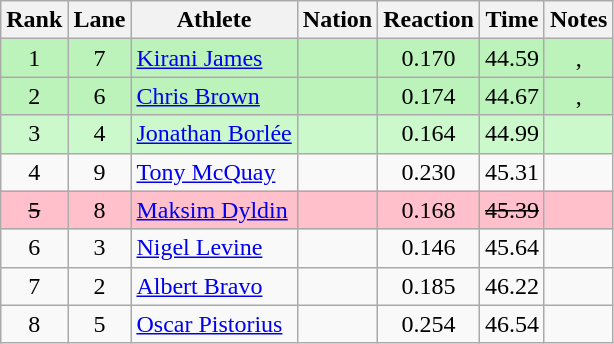<table class="wikitable sortable" style="text-align:center">
<tr>
<th>Rank</th>
<th>Lane</th>
<th>Athlete</th>
<th>Nation</th>
<th>Reaction</th>
<th>Time</th>
<th>Notes</th>
</tr>
<tr style="background:#bbf3bb;">
<td>1</td>
<td>7</td>
<td align=left><a href='#'>Kirani James</a></td>
<td align=left></td>
<td>0.170</td>
<td>44.59</td>
<td>, </td>
</tr>
<tr style="background:#bbf3bb;">
<td>2</td>
<td>6</td>
<td align=left><a href='#'>Chris Brown</a></td>
<td align=left></td>
<td>0.174</td>
<td>44.67</td>
<td>, </td>
</tr>
<tr style="background:#ccf9cc;">
<td>3</td>
<td>4</td>
<td align=left><a href='#'>Jonathan Borlée</a></td>
<td align=left></td>
<td>0.164</td>
<td>44.99</td>
<td></td>
</tr>
<tr>
<td>4</td>
<td>9</td>
<td align=left><a href='#'>Tony McQuay</a></td>
<td align=left></td>
<td>0.230</td>
<td>45.31</td>
<td></td>
</tr>
<tr bgcolor=pink>
<td><s>5</s></td>
<td>8</td>
<td align=left><a href='#'>Maksim Dyldin</a></td>
<td align=left></td>
<td>0.168</td>
<td><s>45.39</s></td>
<td></td>
</tr>
<tr>
<td>6</td>
<td>3</td>
<td align=left><a href='#'>Nigel Levine</a></td>
<td align=left></td>
<td>0.146</td>
<td>45.64</td>
<td></td>
</tr>
<tr>
<td>7</td>
<td>2</td>
<td align=left><a href='#'>Albert Bravo</a></td>
<td align=left></td>
<td>0.185</td>
<td>46.22</td>
<td></td>
</tr>
<tr>
<td>8</td>
<td>5</td>
<td align=left><a href='#'>Oscar Pistorius</a></td>
<td align=left></td>
<td>0.254</td>
<td>46.54</td>
<td></td>
</tr>
</table>
